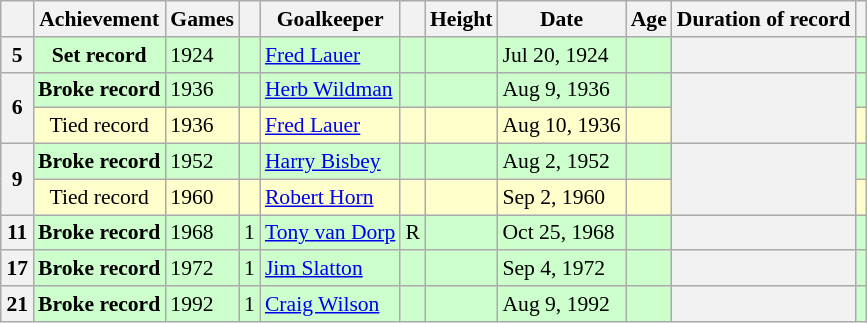<table class="wikitable" style="text-align: left; font-size: 90%; margin-left: 1em;">
<tr>
<th></th>
<th>Achievement</th>
<th>Games</th>
<th></th>
<th>Goalkeeper</th>
<th></th>
<th>Height</th>
<th>Date</th>
<th>Age</th>
<th>Duration of record</th>
<th></th>
</tr>
<tr style="background: #cfc;">
<td style="background: #f2f2f2; text-align: center;"><strong>5</strong></td>
<td style="text-align: center;"><strong>Set record</strong></td>
<td>1924 </td>
<td style="text-align: center;"></td>
<td><a href='#'>Fred Lauer</a></td>
<td style="text-align: center;"></td>
<td></td>
<td>Jul 20, 1924</td>
<td style="text-align: center;"></td>
<td style="background: #f2f2f2;"></td>
<td></td>
</tr>
<tr style="background: #cfc;">
<td rowspan="2" style="background: #f2f2f2; text-align: center;"><strong>6</strong></td>
<td style="text-align: center;"><strong>Broke record</strong></td>
<td>1936</td>
<td style="text-align: center;"></td>
<td><a href='#'>Herb Wildman</a></td>
<td style="text-align: center;"></td>
<td></td>
<td>Aug 9, 1936</td>
<td style="text-align: center;"></td>
<td rowspan="2" style="background: #f2f2f2;"></td>
<td></td>
</tr>
<tr style="background: #ffc;">
<td style="text-align: center;">Tied record</td>
<td>1936</td>
<td style="text-align: center;"></td>
<td><a href='#'>Fred Lauer</a></td>
<td style="text-align: center;"></td>
<td></td>
<td>Aug 10, 1936</td>
<td style="text-align: center;"></td>
<td></td>
</tr>
<tr style="background: #cfc;">
<td rowspan="2" style="background: #f2f2f2; text-align: center;"><strong>9</strong></td>
<td style="text-align: center;"><strong>Broke record</strong></td>
<td>1952</td>
<td style="text-align: center;"></td>
<td><a href='#'>Harry Bisbey</a></td>
<td style="text-align: center;"></td>
<td></td>
<td>Aug 2, 1952</td>
<td style="text-align: center;"></td>
<td rowspan="2" style="background: #f2f2f2;"></td>
<td></td>
</tr>
<tr style="background: #ffc;">
<td style="text-align: center;">Tied record</td>
<td>1960</td>
<td style="text-align: center;"></td>
<td><a href='#'>Robert Horn</a></td>
<td style="text-align: center;"></td>
<td></td>
<td>Sep 2, 1960</td>
<td style="text-align: center;"></td>
<td></td>
</tr>
<tr style="background: #cfc;">
<td style="background: #f2f2f2; text-align: center;"><strong>11</strong></td>
<td style="text-align: center;"><strong>Broke record</strong></td>
<td>1968</td>
<td style="text-align: center;">1</td>
<td><a href='#'>Tony van Dorp</a></td>
<td style="text-align: center;">R</td>
<td></td>
<td>Oct 25, 1968</td>
<td style="text-align: center;"></td>
<td style="background: #f2f2f2;"></td>
<td></td>
</tr>
<tr style="background: #cfc;">
<td style="background: #f2f2f2; text-align: center;"><strong>17</strong></td>
<td style="text-align: center;"><strong>Broke record</strong></td>
<td>1972 </td>
<td style="text-align: center;">1</td>
<td><a href='#'>Jim Slatton</a></td>
<td style="text-align: center;"></td>
<td></td>
<td>Sep 4, 1972</td>
<td style="text-align: center;"></td>
<td style="background: #f2f2f2;"></td>
<td></td>
</tr>
<tr style="background: #cfc;">
<td style="background: #f2f2f2; text-align: center;"><strong>21</strong></td>
<td style="text-align: center;"><strong>Broke record</strong></td>
<td>1992</td>
<td style="text-align: center;">1</td>
<td><a href='#'>Craig Wilson</a></td>
<td style="text-align: center;"></td>
<td></td>
<td>Aug 9, 1992</td>
<td style="text-align: center;"></td>
<td style="background: #f2f2f2;"></td>
<td></td>
</tr>
</table>
